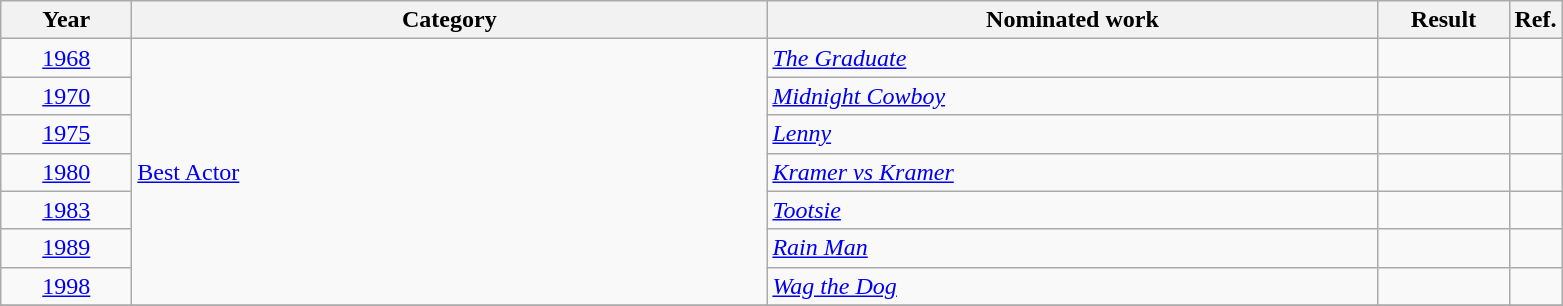<table class=wikitable>
<tr>
<th scope="col" style="width:5em;">Year</th>
<th scope="col" style="width:26em;">Category</th>
<th scope="col" style="width:25em;">Nominated work</th>
<th scope="col" style="width:5em;">Result</th>
<th>Ref.</th>
</tr>
<tr>
<td style="text-align:center;"><a href='#'>1968</a></td>
<td rowspan=7><a href='#'>Best Actor</a></td>
<td><em><a href='#'>The Graduate</a></em></td>
<td></td>
<td style="text-align:center;"></td>
</tr>
<tr>
<td style="text-align:center;"><a href='#'>1970</a></td>
<td><em><a href='#'>Midnight Cowboy</a></em></td>
<td></td>
<td style="text-align:center;"></td>
</tr>
<tr>
<td style="text-align:center;"><a href='#'>1975</a></td>
<td><em><a href='#'>Lenny</a></em></td>
<td></td>
<td style="text-align:center;"></td>
</tr>
<tr>
<td style="text-align:center;"><a href='#'>1980</a></td>
<td><em><a href='#'>Kramer vs Kramer</a></em></td>
<td></td>
<td style="text-align:center;"></td>
</tr>
<tr>
<td style="text-align:center;"><a href='#'>1983</a></td>
<td><em><a href='#'>Tootsie</a></em></td>
<td></td>
<td style="text-align:center;"></td>
</tr>
<tr>
<td style="text-align:center;"><a href='#'>1989</a></td>
<td><em><a href='#'>Rain Man</a></em></td>
<td></td>
<td style="text-align:center;"></td>
</tr>
<tr>
<td style="text-align:center;"><a href='#'>1998</a></td>
<td><em><a href='#'>Wag the Dog</a></em></td>
<td></td>
<td style="text-align:center;"></td>
</tr>
<tr>
</tr>
</table>
